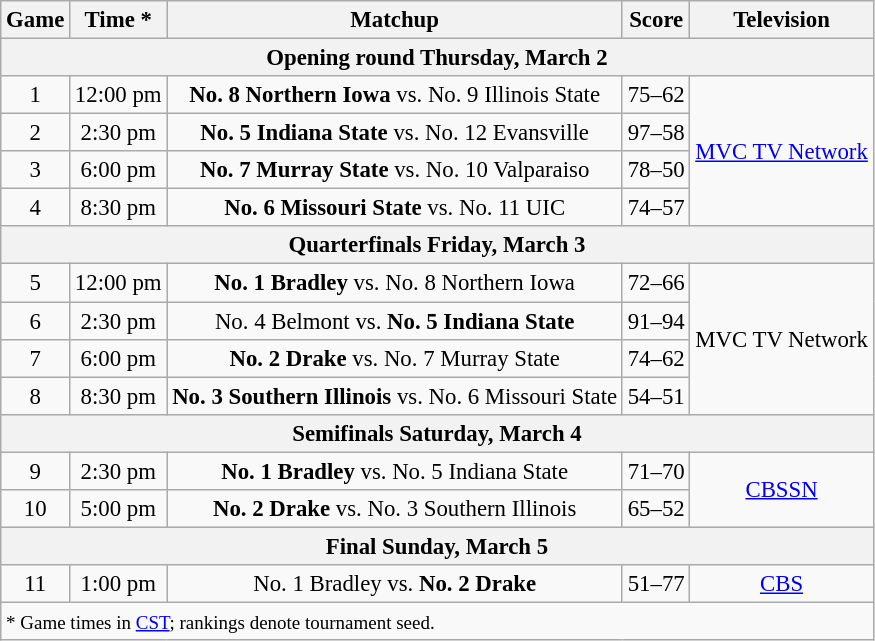<table class="wikitable" style="font-size: 95%">
<tr>
<th>Game</th>
<th>Time *</th>
<th>Matchup</th>
<th>Score</th>
<th>Television</th>
</tr>
<tr>
<th colspan="5">Opening round  Thursday, March 2</th>
</tr>
<tr>
<td align="center">1</td>
<td align="center">12:00 pm</td>
<td align="center"><strong>No. 8 Northern Iowa</strong> vs. No. 9 Illinois State</td>
<td align="center">75–62</td>
<td rowspan="4" align="center"><a href='#'>MVC TV Network</a></td>
</tr>
<tr>
<td align="center">2</td>
<td align="center">2:30 pm</td>
<td align="center"><strong>No. 5 Indiana State</strong> vs. No. 12 Evansville</td>
<td align="center">97–58</td>
</tr>
<tr>
<td align="center">3</td>
<td align="center">6:00 pm</td>
<td align="center"><strong>No. 7 Murray State</strong> vs. No. 10 Valparaiso</td>
<td align="center">78–50</td>
</tr>
<tr>
<td align="center">4</td>
<td align="center">8:30 pm</td>
<td align="center"><strong>No. 6 Missouri State</strong> vs. No. 11 UIC</td>
<td align="center">74–57</td>
</tr>
<tr>
<th colspan="5">Quarterfinals  Friday, March 3</th>
</tr>
<tr>
<td align="center">5</td>
<td align="center">12:00 pm</td>
<td align="center"><strong>No. 1 Bradley</strong> vs. No. 8 Northern Iowa</td>
<td align="center">72–66</td>
<td rowspan="4" align="center">MVC TV Network</td>
</tr>
<tr>
<td align="center">6</td>
<td align="center">2:30 pm</td>
<td align="center">No. 4 Belmont vs. <strong>No. 5 Indiana State</strong></td>
<td align="center">91–94</td>
</tr>
<tr>
<td align="center">7</td>
<td align="center">6:00 pm</td>
<td align="center"><strong>No. 2 Drake</strong> vs. No. 7 Murray State</td>
<td align="center">74–62</td>
</tr>
<tr>
<td align="center">8</td>
<td align="center">8:30 pm</td>
<td align="center"><strong>No. 3 Southern Illinois</strong> vs. No. 6 Missouri State</td>
<td align="center">54–51</td>
</tr>
<tr>
<th colspan="5">Semifinals  Saturday, March 4</th>
</tr>
<tr>
<td align="center">9</td>
<td align="center">2:30 pm</td>
<td align="center"><strong>No. 1 Bradley</strong> vs. No. 5 Indiana State</td>
<td align="center">71–70</td>
<td rowspan="2" align="center"><a href='#'>CBSSN</a></td>
</tr>
<tr>
<td align="center">10</td>
<td align="center">5:00 pm</td>
<td align="center"><strong>No. 2 Drake</strong> vs. No. 3 Southern Illinois</td>
<td align="center">65–52</td>
</tr>
<tr>
<th colspan="5">Final  Sunday, March 5</th>
</tr>
<tr>
<td align="center">11</td>
<td align="center">1:00 pm</td>
<td align="center">No. 1 Bradley vs. <strong>No. 2 Drake</strong></td>
<td align="center">51–77</td>
<td align="center"><a href='#'>CBS</a></td>
</tr>
<tr>
<td colspan="5"><small>* Game times in <a href='#'>CST</a>; rankings denote tournament seed.</small></td>
</tr>
</table>
